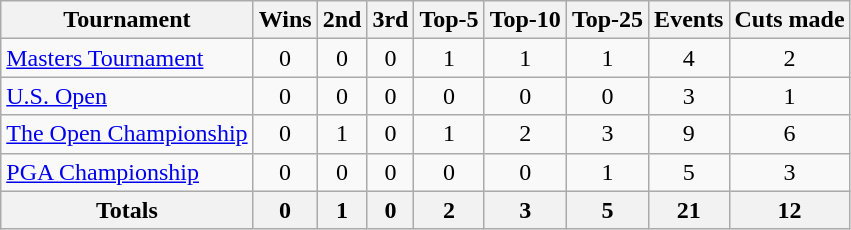<table class=wikitable style=text-align:center>
<tr>
<th>Tournament</th>
<th>Wins</th>
<th>2nd</th>
<th>3rd</th>
<th>Top-5</th>
<th>Top-10</th>
<th>Top-25</th>
<th>Events</th>
<th>Cuts made</th>
</tr>
<tr>
<td align=left><a href='#'>Masters Tournament</a></td>
<td>0</td>
<td>0</td>
<td>0</td>
<td>1</td>
<td>1</td>
<td>1</td>
<td>4</td>
<td>2</td>
</tr>
<tr>
<td align=left><a href='#'>U.S. Open</a></td>
<td>0</td>
<td>0</td>
<td>0</td>
<td>0</td>
<td>0</td>
<td>0</td>
<td>3</td>
<td>1</td>
</tr>
<tr>
<td align=left><a href='#'>The Open Championship</a></td>
<td>0</td>
<td>1</td>
<td>0</td>
<td>1</td>
<td>2</td>
<td>3</td>
<td>9</td>
<td>6</td>
</tr>
<tr>
<td align=left><a href='#'>PGA Championship</a></td>
<td>0</td>
<td>0</td>
<td>0</td>
<td>0</td>
<td>0</td>
<td>1</td>
<td>5</td>
<td>3</td>
</tr>
<tr>
<th>Totals</th>
<th>0</th>
<th>1</th>
<th>0</th>
<th>2</th>
<th>3</th>
<th>5</th>
<th>21</th>
<th>12</th>
</tr>
</table>
